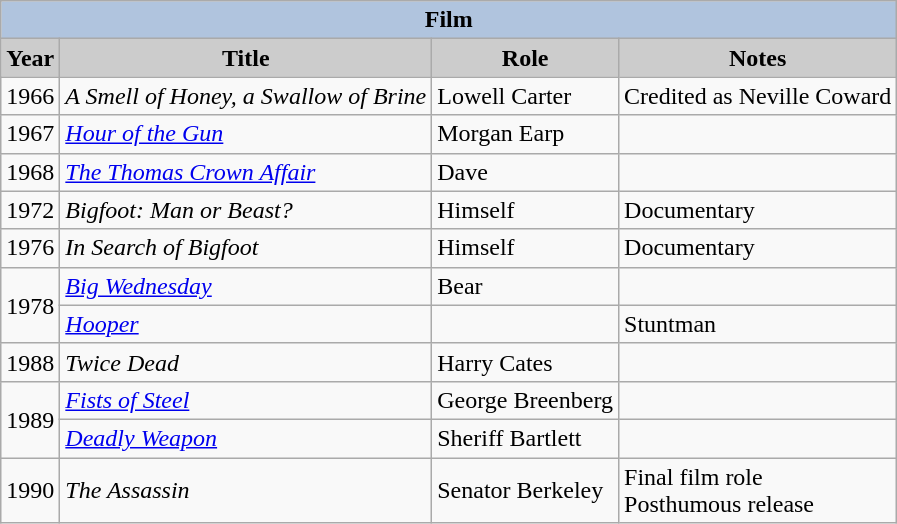<table class="wikitable">
<tr>
<th colspan=4 style="background:#B0C4DE;">Film</th>
</tr>
<tr>
<th style="background: #CCCCCC;">Year</th>
<th style="background: #CCCCCC;">Title</th>
<th style="background: #CCCCCC;">Role</th>
<th style="background: #CCCCCC;">Notes</th>
</tr>
<tr>
<td>1966</td>
<td><em>A Smell of Honey, a Swallow of Brine</em></td>
<td>Lowell Carter</td>
<td>Credited as Neville Coward</td>
</tr>
<tr>
<td>1967</td>
<td><em><a href='#'>Hour of the Gun</a></em></td>
<td>Morgan Earp</td>
<td></td>
</tr>
<tr>
<td>1968</td>
<td><em><a href='#'>The Thomas Crown Affair</a></em></td>
<td>Dave</td>
<td></td>
</tr>
<tr>
<td>1972</td>
<td><em>Bigfoot: Man or Beast?</em></td>
<td>Himself</td>
<td>Documentary</td>
</tr>
<tr>
<td>1976</td>
<td><em>In Search of Bigfoot</em></td>
<td>Himself</td>
<td>Documentary</td>
</tr>
<tr>
<td rowspan=2>1978</td>
<td><em><a href='#'>Big Wednesday</a></em></td>
<td>Bear</td>
<td></td>
</tr>
<tr>
<td><em><a href='#'>Hooper</a></em></td>
<td></td>
<td>Stuntman</td>
</tr>
<tr>
<td>1988</td>
<td><em>Twice Dead</em></td>
<td>Harry Cates</td>
<td></td>
</tr>
<tr>
<td rowspan=2>1989</td>
<td><em><a href='#'>Fists of Steel</a></em></td>
<td>George Breenberg</td>
<td></td>
</tr>
<tr>
<td><em><a href='#'>Deadly Weapon</a></em></td>
<td>Sheriff Bartlett</td>
<td></td>
</tr>
<tr>
<td>1990</td>
<td><em>The Assassin</em></td>
<td>Senator Berkeley</td>
<td>Final film role<br> Posthumous release</td>
</tr>
</table>
